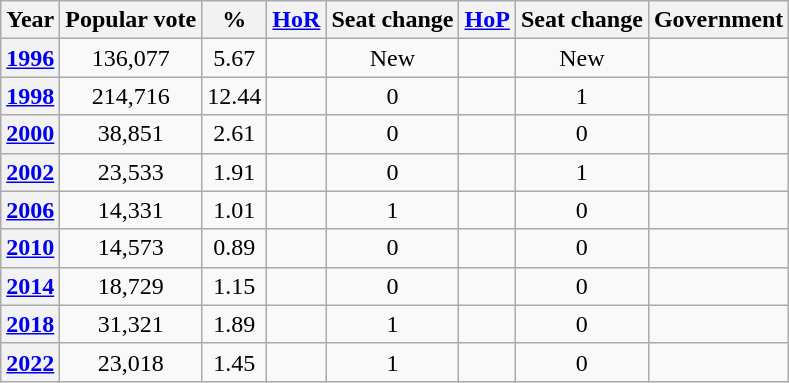<table class="wikitable" style="text-align: center;">
<tr>
<th>Year</th>
<th>Popular vote</th>
<th>%</th>
<th><a href='#'>HoR</a></th>
<th>Seat change</th>
<th><a href='#'>HoP</a></th>
<th>Seat change</th>
<th>Government</th>
</tr>
<tr>
<th><a href='#'>1996</a></th>
<td align=center>136,077</td>
<td>5.67</td>
<td></td>
<td>New</td>
<td></td>
<td>New</td>
<td></td>
</tr>
<tr>
<th><a href='#'>1998</a></th>
<td align=center>214,716</td>
<td>12.44</td>
<td></td>
<td> 0</td>
<td></td>
<td> 1</td>
<td></td>
</tr>
<tr>
<th><a href='#'>2000</a></th>
<td align=center>38,851</td>
<td>2.61</td>
<td></td>
<td> 0</td>
<td></td>
<td> 0</td>
<td></td>
</tr>
<tr>
<th><a href='#'>2002</a></th>
<td align=center>23,533</td>
<td>1.91</td>
<td></td>
<td> 0</td>
<td></td>
<td> 1</td>
<td></td>
</tr>
<tr>
<th><a href='#'>2006</a></th>
<td align=center>14,331</td>
<td>1.01</td>
<td></td>
<td> 1</td>
<td></td>
<td> 0</td>
<td></td>
</tr>
<tr>
<th><a href='#'>2010</a></th>
<td align=center>14,573</td>
<td>0.89</td>
<td></td>
<td> 0</td>
<td></td>
<td> 0</td>
<td></td>
</tr>
<tr>
<th><a href='#'>2014</a></th>
<td align=center>18,729</td>
<td>1.15</td>
<td></td>
<td> 0</td>
<td></td>
<td> 0</td>
<td></td>
</tr>
<tr>
<th><a href='#'>2018</a></th>
<td align=center>31,321</td>
<td>1.89</td>
<td></td>
<td> 1</td>
<td></td>
<td> 0</td>
<td></td>
</tr>
<tr>
<th><a href='#'>2022</a></th>
<td align=center>23,018</td>
<td>1.45</td>
<td></td>
<td> 1</td>
<td></td>
<td> 0</td>
<td></td>
</tr>
</table>
